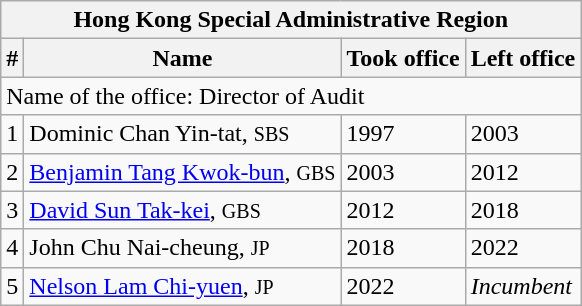<table class="wikitable">
<tr>
<th colspan="4">Hong Kong Special Administrative Region</th>
</tr>
<tr>
<th>#</th>
<th>Name</th>
<th>Took office</th>
<th>Left office</th>
</tr>
<tr>
<td colspan="4">Name of the office: Director of Audit</td>
</tr>
<tr>
<td>1</td>
<td>Dominic Chan Yin-tat, <small>SBS</small></td>
<td>1997</td>
<td>2003</td>
</tr>
<tr>
<td>2</td>
<td><a href='#'>Benjamin Tang Kwok-bun</a>, <small>GBS</small></td>
<td>2003</td>
<td>2012</td>
</tr>
<tr>
<td>3</td>
<td><a href='#'>David Sun Tak-kei</a>, <small>GBS</small></td>
<td>2012</td>
<td>2018</td>
</tr>
<tr>
<td>4</td>
<td>John Chu Nai-cheung, <small>JP</small></td>
<td>2018</td>
<td>2022</td>
</tr>
<tr>
<td>5</td>
<td><a href='#'>Nelson Lam Chi-yuen</a>, <small>JP</small></td>
<td>2022</td>
<td><em>Incumbent</em></td>
</tr>
</table>
